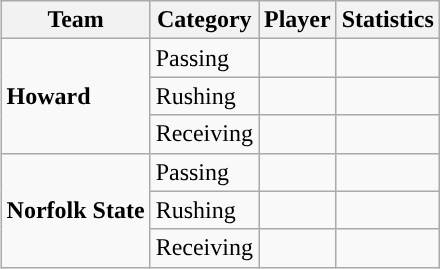<table class="wikitable" style="float: right;">
<tr>
<th>Team</th>
<th>Category</th>
<th>Player</th>
<th>Statistics</th>
</tr>
<tr>
<td rowspan=3><strong>Howard</strong></td>
<td>Passing</td>
<td></td>
<td></td>
</tr>
<tr>
<td>Rushing</td>
<td></td>
<td></td>
</tr>
<tr>
<td>Receiving</td>
<td></td>
<td></td>
</tr>
<tr>
<td rowspan=3><strong>Norfolk State</strong></td>
<td>Passing</td>
<td></td>
<td></td>
</tr>
<tr>
<td>Rushing</td>
<td></td>
<td></td>
</tr>
<tr>
<td>Receiving</td>
<td></td>
<td></td>
</tr>
</table>
